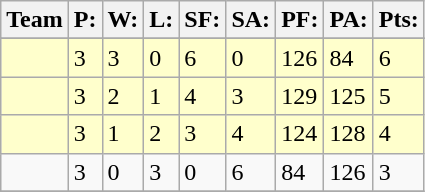<table class="wikitable">
<tr>
<th>Team</th>
<th>P:</th>
<th>W:</th>
<th>L:</th>
<th>SF:</th>
<th>SA:</th>
<th>PF:</th>
<th>PA:</th>
<th>Pts:</th>
</tr>
<tr valign="top">
</tr>
<tr bgcolor="#ffffcc">
<td></td>
<td>3</td>
<td>3</td>
<td>0</td>
<td>6</td>
<td>0</td>
<td>126</td>
<td>84</td>
<td>6</td>
</tr>
<tr bgcolor="#ffffcc">
<td></td>
<td>3</td>
<td>2</td>
<td>1</td>
<td>4</td>
<td>3</td>
<td>129</td>
<td>125</td>
<td>5</td>
</tr>
<tr bgcolor="#ffffcc">
<td></td>
<td>3</td>
<td>1</td>
<td>2</td>
<td>3</td>
<td>4</td>
<td>124</td>
<td>128</td>
<td>4</td>
</tr>
<tr>
<td></td>
<td>3</td>
<td>0</td>
<td>3</td>
<td>0</td>
<td>6</td>
<td>84</td>
<td>126</td>
<td>3</td>
</tr>
<tr>
</tr>
</table>
